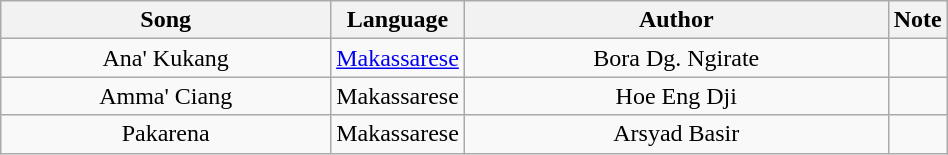<table class="wikitable" style="width:50%;text-align:center">
<tr>
<th style="width:35%">Song</th>
<th style="width:10%">Language</th>
<th style="width:45%">Author</th>
<th style="width:5%">Note</th>
</tr>
<tr>
<td>Ana' Kukang</td>
<td><a href='#'>Makassarese</a></td>
<td>Bora Dg. Ngirate</td>
<td></td>
</tr>
<tr>
<td>Amma' Ciang</td>
<td>Makassarese</td>
<td>Hoe Eng Dji</td>
<td></td>
</tr>
<tr>
<td>Pakarena</td>
<td>Makassarese</td>
<td>Arsyad Basir</td>
<td></td>
</tr>
</table>
